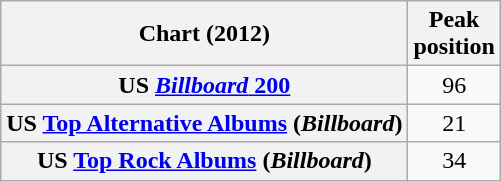<table class="wikitable sortable plainrowheaders">
<tr>
<th scope="col">Chart (2012)</th>
<th scope="col">Peak <br>position</th>
</tr>
<tr>
<th scope="row">US <a href='#'><em>Billboard</em> 200</a></th>
<td align="center">96</td>
</tr>
<tr>
<th scope="row">US <a href='#'>Top Alternative Albums</a> (<em>Billboard</em>)</th>
<td align="center">21</td>
</tr>
<tr>
<th scope="row">US <a href='#'>Top Rock Albums</a> (<em>Billboard</em>)</th>
<td align="center">34</td>
</tr>
</table>
